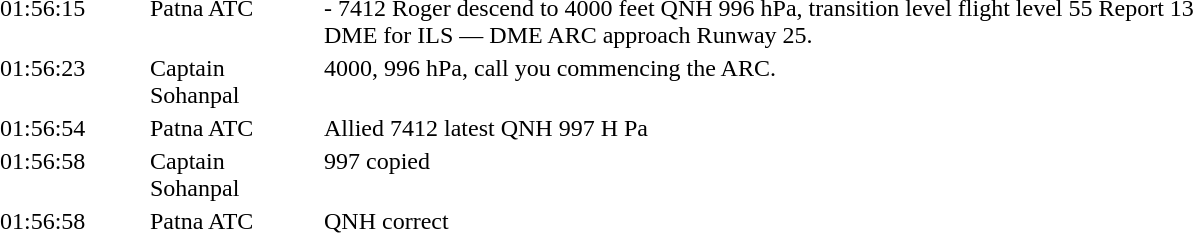<table align="center" style="border:none;" cellpadding="1">
<tr>
<th style="width:6.0em;"></th>
<th style="width:7.0em;"></th>
<th style="width:37.0em;"></th>
</tr>
<tr style="vertical-align:top;">
<td>01:56:15</td>
<td>Patna ATC</td>
<td>- 7412 Roger descend to  4000 feet QNH 996 hPa,  transition level flight level 55  Report 13 DME for ILS —  DME ARC approach Runway 25.</td>
</tr>
<tr style="vertical-align:top;">
<td>01:56:23</td>
<td>Captain Sohanpal</td>
<td>4000, 996 hPa, call you commencing the ARC.</td>
</tr>
<tr style="vertical-align:top;">
<td>01:56:54</td>
<td>Patna ATC</td>
<td>Allied 7412 latest QNH 997 H Pa</td>
</tr>
<tr style="vertical-align:top;">
<td>01:56:58</td>
<td>Captain Sohanpal</td>
<td>997 copied</td>
</tr>
<tr style="vertical-align:top;">
<td>01:56:58</td>
<td>Patna ATC</td>
<td>QNH correct</td>
</tr>
</table>
